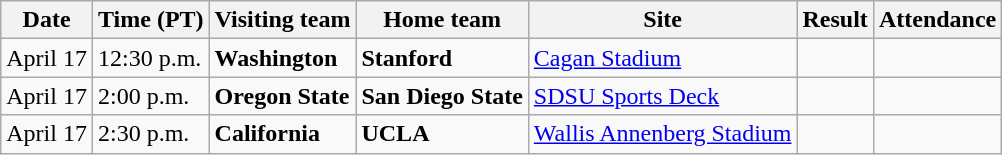<table class="wikitable">
<tr>
<th>Date</th>
<th>Time (PT)</th>
<th>Visiting team</th>
<th>Home team</th>
<th>Site</th>
<th>Result</th>
<th>Attendance</th>
</tr>
<tr>
<td>April 17</td>
<td>12:30 p.m.</td>
<td><strong>Washington</strong></td>
<td><strong>Stanford</strong></td>
<td><a href='#'>Cagan Stadium</a></td>
<td></td>
<td></td>
</tr>
<tr>
<td>April 17</td>
<td>2:00 p.m.</td>
<td><strong>Oregon State</strong></td>
<td><strong>San Diego State</strong></td>
<td><a href='#'>SDSU Sports Deck</a></td>
<td></td>
<td></td>
</tr>
<tr>
<td>April 17</td>
<td>2:30 p.m.</td>
<td><strong>California</strong></td>
<td><strong>UCLA</strong></td>
<td><a href='#'>Wallis Annenberg Stadium</a></td>
<td></td>
<td></td>
</tr>
</table>
